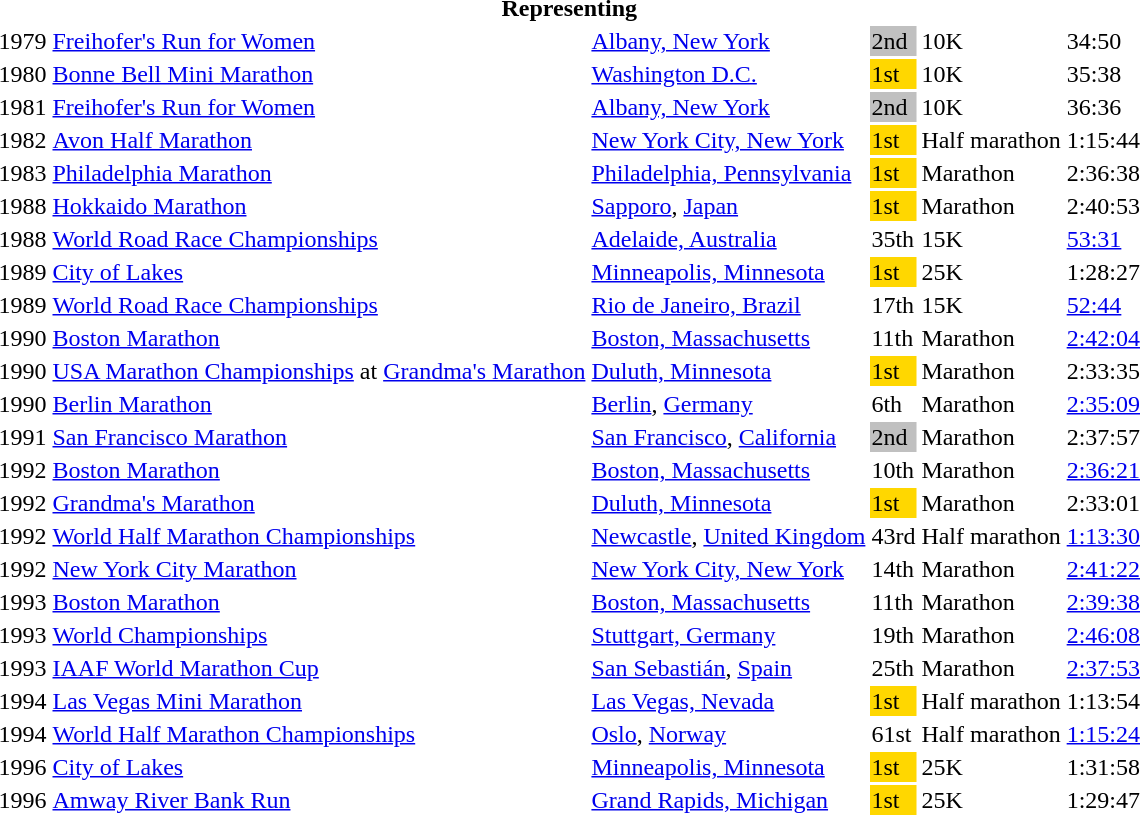<table>
<tr>
<th colspan="6">Representing </th>
</tr>
<tr>
<td>1979</td>
<td><a href='#'>Freihofer's Run for Women</a></td>
<td><a href='#'>Albany, New York</a></td>
<td bgcolor="silver">2nd</td>
<td>10K</td>
<td>34:50</td>
</tr>
<tr>
<td>1980</td>
<td><a href='#'>Bonne Bell Mini Marathon</a></td>
<td><a href='#'>Washington D.C.</a></td>
<td bgcolor="gold">1st</td>
<td>10K</td>
<td>35:38</td>
</tr>
<tr>
<td>1981</td>
<td><a href='#'>Freihofer's Run for Women</a></td>
<td><a href='#'>Albany, New York</a></td>
<td bgcolor="silver">2nd</td>
<td>10K</td>
<td>36:36</td>
</tr>
<tr>
<td>1982</td>
<td><a href='#'>Avon Half Marathon</a></td>
<td><a href='#'>New York City, New York</a></td>
<td bgcolor="gold">1st</td>
<td>Half marathon</td>
<td>1:15:44</td>
</tr>
<tr>
<td>1983</td>
<td><a href='#'>Philadelphia Marathon</a></td>
<td><a href='#'>Philadelphia, Pennsylvania</a></td>
<td bgcolor="gold">1st</td>
<td>Marathon</td>
<td>2:36:38</td>
</tr>
<tr>
<td>1988</td>
<td><a href='#'>Hokkaido Marathon</a></td>
<td><a href='#'>Sapporo</a>, <a href='#'>Japan</a></td>
<td bgcolor="gold">1st</td>
<td>Marathon</td>
<td>2:40:53</td>
</tr>
<tr>
<td>1988</td>
<td><a href='#'>World Road Race Championships</a></td>
<td><a href='#'>Adelaide, Australia</a></td>
<td>35th</td>
<td>15K</td>
<td><a href='#'>53:31</a></td>
</tr>
<tr>
<td>1989</td>
<td><a href='#'>City of Lakes</a></td>
<td><a href='#'>Minneapolis, Minnesota</a></td>
<td bgcolor="gold">1st</td>
<td>25K</td>
<td>1:28:27</td>
</tr>
<tr>
<td>1989</td>
<td><a href='#'>World Road Race Championships</a></td>
<td><a href='#'>Rio de Janeiro, Brazil</a></td>
<td>17th</td>
<td>15K</td>
<td><a href='#'>52:44</a></td>
</tr>
<tr>
<td>1990</td>
<td><a href='#'>Boston Marathon</a></td>
<td><a href='#'>Boston, Massachusetts</a></td>
<td>11th</td>
<td>Marathon</td>
<td><a href='#'>2:42:04</a></td>
</tr>
<tr>
<td>1990</td>
<td><a href='#'>USA Marathon Championships</a> at <a href='#'>Grandma's Marathon</a></td>
<td><a href='#'>Duluth, Minnesota</a></td>
<td bgcolor="gold">1st</td>
<td>Marathon</td>
<td>2:33:35</td>
</tr>
<tr>
<td>1990</td>
<td><a href='#'>Berlin Marathon</a></td>
<td><a href='#'>Berlin</a>, <a href='#'>Germany</a></td>
<td>6th</td>
<td>Marathon</td>
<td><a href='#'>2:35:09</a></td>
</tr>
<tr>
<td>1991</td>
<td><a href='#'>San Francisco Marathon</a></td>
<td><a href='#'>San Francisco</a>, <a href='#'>California</a></td>
<td bgcolor="silver">2nd</td>
<td>Marathon</td>
<td>2:37:57</td>
</tr>
<tr>
<td>1992</td>
<td><a href='#'>Boston Marathon</a></td>
<td><a href='#'>Boston, Massachusetts</a></td>
<td>10th</td>
<td>Marathon</td>
<td><a href='#'>2:36:21</a></td>
</tr>
<tr>
<td>1992</td>
<td><a href='#'>Grandma's Marathon</a></td>
<td><a href='#'>Duluth, Minnesota</a></td>
<td bgcolor="gold">1st</td>
<td>Marathon</td>
<td>2:33:01</td>
</tr>
<tr>
<td>1992</td>
<td><a href='#'>World Half Marathon Championships</a></td>
<td><a href='#'>Newcastle</a>, <a href='#'>United Kingdom</a></td>
<td>43rd</td>
<td>Half marathon</td>
<td><a href='#'>1:13:30</a></td>
</tr>
<tr>
<td>1992</td>
<td><a href='#'>New York City Marathon</a></td>
<td><a href='#'>New York City, New York</a></td>
<td>14th</td>
<td>Marathon</td>
<td><a href='#'>2:41:22</a></td>
</tr>
<tr>
<td>1993</td>
<td><a href='#'>Boston Marathon</a></td>
<td><a href='#'>Boston, Massachusetts</a></td>
<td>11th</td>
<td>Marathon</td>
<td><a href='#'>2:39:38</a></td>
</tr>
<tr>
<td>1993</td>
<td><a href='#'>World Championships</a></td>
<td><a href='#'>Stuttgart, Germany</a></td>
<td>19th</td>
<td>Marathon</td>
<td><a href='#'>2:46:08</a></td>
</tr>
<tr>
<td>1993</td>
<td><a href='#'>IAAF World Marathon Cup</a></td>
<td><a href='#'>San Sebastián</a>, <a href='#'>Spain</a></td>
<td>25th</td>
<td>Marathon</td>
<td><a href='#'>2:37:53</a></td>
</tr>
<tr>
<td>1994</td>
<td><a href='#'>Las Vegas Mini Marathon</a></td>
<td><a href='#'>Las Vegas, Nevada</a></td>
<td bgcolor="gold">1st</td>
<td>Half marathon</td>
<td>1:13:54</td>
</tr>
<tr>
<td>1994</td>
<td><a href='#'>World Half Marathon Championships</a></td>
<td><a href='#'>Oslo</a>, <a href='#'>Norway</a></td>
<td>61st</td>
<td>Half marathon</td>
<td><a href='#'>1:15:24</a></td>
</tr>
<tr>
<td>1996</td>
<td><a href='#'>City of Lakes</a></td>
<td><a href='#'>Minneapolis, Minnesota</a></td>
<td bgcolor="gold">1st</td>
<td>25K</td>
<td>1:31:58</td>
</tr>
<tr>
<td>1996</td>
<td><a href='#'>Amway River Bank Run</a></td>
<td><a href='#'>Grand Rapids, Michigan</a></td>
<td bgcolor="gold">1st</td>
<td>25K</td>
<td>1:29:47</td>
</tr>
<tr>
</tr>
</table>
